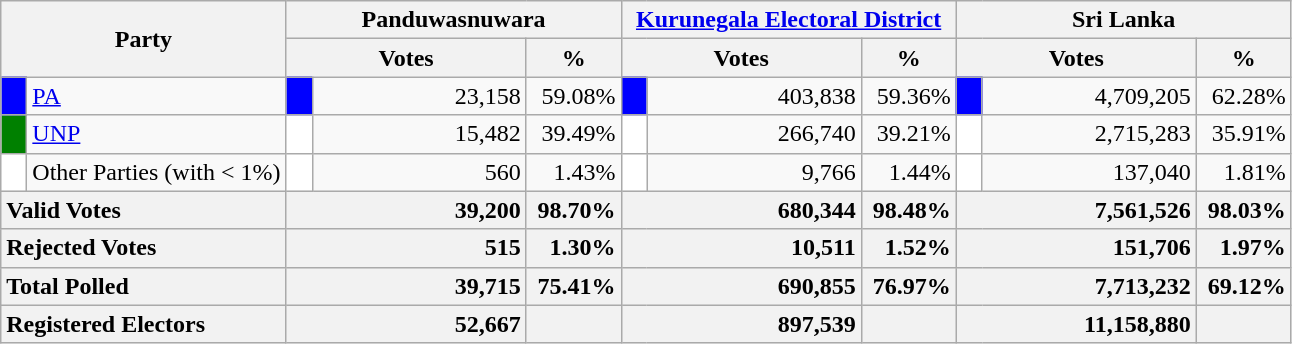<table class="wikitable">
<tr>
<th colspan="2" width="144px"rowspan="2">Party</th>
<th colspan="3" width="216px">Panduwasnuwara</th>
<th colspan="3" width="216px"><a href='#'>Kurunegala Electoral District</a></th>
<th colspan="3" width="216px">Sri Lanka</th>
</tr>
<tr>
<th colspan="2" width="144px">Votes</th>
<th>%</th>
<th colspan="2" width="144px">Votes</th>
<th>%</th>
<th colspan="2" width="144px">Votes</th>
<th>%</th>
</tr>
<tr>
<td style="background-color:blue;" width="10px"></td>
<td style="text-align:left;"><a href='#'>PA</a></td>
<td style="background-color:blue;" width="10px"></td>
<td style="text-align:right;">23,158</td>
<td style="text-align:right;">59.08%</td>
<td style="background-color:blue;" width="10px"></td>
<td style="text-align:right;">403,838</td>
<td style="text-align:right;">59.36%</td>
<td style="background-color:blue;" width="10px"></td>
<td style="text-align:right;">4,709,205</td>
<td style="text-align:right;">62.28%</td>
</tr>
<tr>
<td style="background-color:green;" width="10px"></td>
<td style="text-align:left;"><a href='#'>UNP</a></td>
<td style="background-color:white;" width="10px"></td>
<td style="text-align:right;">15,482</td>
<td style="text-align:right;">39.49%</td>
<td style="background-color:white;" width="10px"></td>
<td style="text-align:right;">266,740</td>
<td style="text-align:right;">39.21%</td>
<td style="background-color:white;" width="10px"></td>
<td style="text-align:right;">2,715,283</td>
<td style="text-align:right;">35.91%</td>
</tr>
<tr>
<td style="background-color:white;" width="10px"></td>
<td style="text-align:left;">Other Parties (with < 1%)</td>
<td style="background-color:white;" width="10px"></td>
<td style="text-align:right;">560</td>
<td style="text-align:right;">1.43%</td>
<td style="background-color:white;" width="10px"></td>
<td style="text-align:right;">9,766</td>
<td style="text-align:right;">1.44%</td>
<td style="background-color:white;" width="10px"></td>
<td style="text-align:right;">137,040</td>
<td style="text-align:right;">1.81%</td>
</tr>
<tr>
<th colspan="2" width="144px"style="text-align:left;">Valid Votes</th>
<th style="text-align:right;"colspan="2" width="144px">39,200</th>
<th style="text-align:right;">98.70%</th>
<th style="text-align:right;"colspan="2" width="144px">680,344</th>
<th style="text-align:right;">98.48%</th>
<th style="text-align:right;"colspan="2" width="144px">7,561,526</th>
<th style="text-align:right;">98.03%</th>
</tr>
<tr>
<th colspan="2" width="144px"style="text-align:left;">Rejected Votes</th>
<th style="text-align:right;"colspan="2" width="144px">515</th>
<th style="text-align:right;">1.30%</th>
<th style="text-align:right;"colspan="2" width="144px">10,511</th>
<th style="text-align:right;">1.52%</th>
<th style="text-align:right;"colspan="2" width="144px">151,706</th>
<th style="text-align:right;">1.97%</th>
</tr>
<tr>
<th colspan="2" width="144px"style="text-align:left;">Total Polled</th>
<th style="text-align:right;"colspan="2" width="144px">39,715</th>
<th style="text-align:right;">75.41%</th>
<th style="text-align:right;"colspan="2" width="144px">690,855</th>
<th style="text-align:right;">76.97%</th>
<th style="text-align:right;"colspan="2" width="144px">7,713,232</th>
<th style="text-align:right;">69.12%</th>
</tr>
<tr>
<th colspan="2" width="144px"style="text-align:left;">Registered Electors</th>
<th style="text-align:right;"colspan="2" width="144px">52,667</th>
<th></th>
<th style="text-align:right;"colspan="2" width="144px">897,539</th>
<th></th>
<th style="text-align:right;"colspan="2" width="144px">11,158,880</th>
<th></th>
</tr>
</table>
